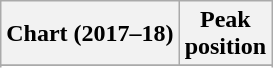<table class="wikitable sortable plainrowheaders" style="text-align:center">
<tr>
<th scope="col">Chart (2017–18)</th>
<th scope="col">Peak<br> position</th>
</tr>
<tr>
</tr>
<tr>
</tr>
<tr>
</tr>
<tr>
</tr>
<tr>
</tr>
<tr>
</tr>
<tr>
</tr>
</table>
